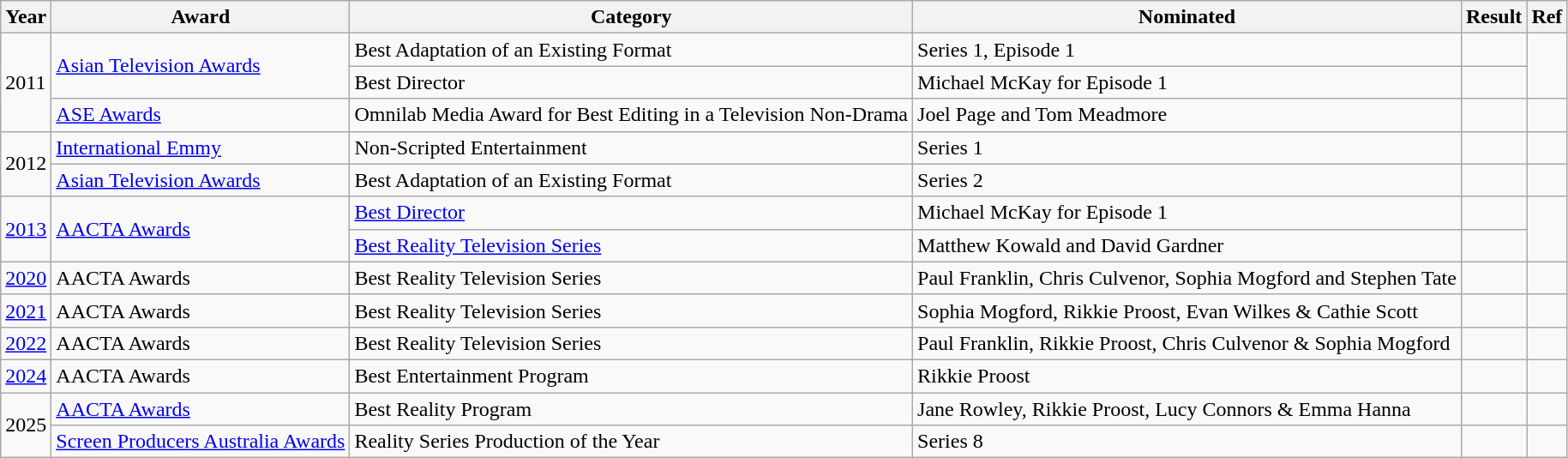<table class="wikitable">
<tr>
<th>Year</th>
<th>Award</th>
<th>Category</th>
<th>Nominated</th>
<th>Result</th>
<th>Ref</th>
</tr>
<tr>
<td rowspan="3">2011</td>
<td rowspan="2"><a href='#'>Asian Television Awards</a></td>
<td>Best Adaptation of an Existing Format</td>
<td>Series 1, Episode 1</td>
<td></td>
<td rowspan="2"></td>
</tr>
<tr>
<td>Best Director</td>
<td>Michael McKay for Episode 1</td>
<td></td>
</tr>
<tr>
<td><a href='#'>ASE Awards</a></td>
<td>Omnilab Media Award for Best Editing in a Television Non-Drama</td>
<td>Joel Page and Tom Meadmore</td>
<td></td>
<td></td>
</tr>
<tr>
<td rowspan="2">2012</td>
<td><a href='#'>International Emmy</a></td>
<td>Non-Scripted Entertainment</td>
<td>Series 1</td>
<td></td>
<td></td>
</tr>
<tr>
<td><a href='#'>Asian Television Awards</a></td>
<td>Best Adaptation of an Existing Format</td>
<td>Series 2</td>
<td></td>
<td></td>
</tr>
<tr>
<td rowspan="2"><a href='#'>2013</a></td>
<td rowspan="2"><a href='#'>AACTA Awards</a></td>
<td><a href='#'>Best Director</a></td>
<td>Michael McKay for Episode 1</td>
<td></td>
<td rowspan="2"></td>
</tr>
<tr>
<td><a href='#'>Best Reality Television Series</a></td>
<td>Matthew Kowald and David Gardner</td>
<td></td>
</tr>
<tr>
<td><a href='#'>2020</a></td>
<td>AACTA Awards</td>
<td>Best Reality Television Series</td>
<td>Paul Franklin, Chris Culvenor, Sophia Mogford and Stephen Tate</td>
<td></td>
<td></td>
</tr>
<tr>
<td><a href='#'>2021</a></td>
<td>AACTA Awards</td>
<td>Best Reality Television Series</td>
<td>Sophia Mogford, Rikkie Proost, Evan Wilkes & Cathie Scott</td>
<td></td>
<td></td>
</tr>
<tr>
<td><a href='#'>2022</a></td>
<td>AACTA Awards</td>
<td>Best Reality Television Series</td>
<td>Paul Franklin, Rikkie Proost, Chris Culvenor & Sophia Mogford</td>
<td></td>
<td></td>
</tr>
<tr>
<td><a href='#'>2024</a></td>
<td>AACTA Awards</td>
<td>Best Entertainment Program</td>
<td>Rikkie Proost</td>
<td></td>
<td></td>
</tr>
<tr>
<td rowspan="2">2025</td>
<td><a href='#'>AACTA Awards</a></td>
<td>Best Reality Program</td>
<td>Jane Rowley, Rikkie Proost, Lucy Connors & Emma Hanna</td>
<td></td>
<td></td>
</tr>
<tr>
<td><a href='#'>Screen Producers Australia Awards</a></td>
<td>Reality Series Production of the Year</td>
<td>Series 8</td>
<td></td>
<td></td>
</tr>
</table>
